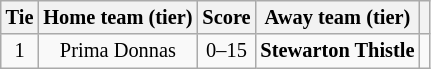<table class="wikitable" style="text-align:center; font-size:85%">
<tr>
<th>Tie</th>
<th>Home team (tier)</th>
<th>Score</th>
<th>Away team (tier)</th>
<th></th>
</tr>
<tr>
<td align="center">1</td>
<td>Prima Donnas</td>
<td align="center">0–15</td>
<td><strong>Stewarton Thistle</strong></td>
<td></td>
</tr>
</table>
